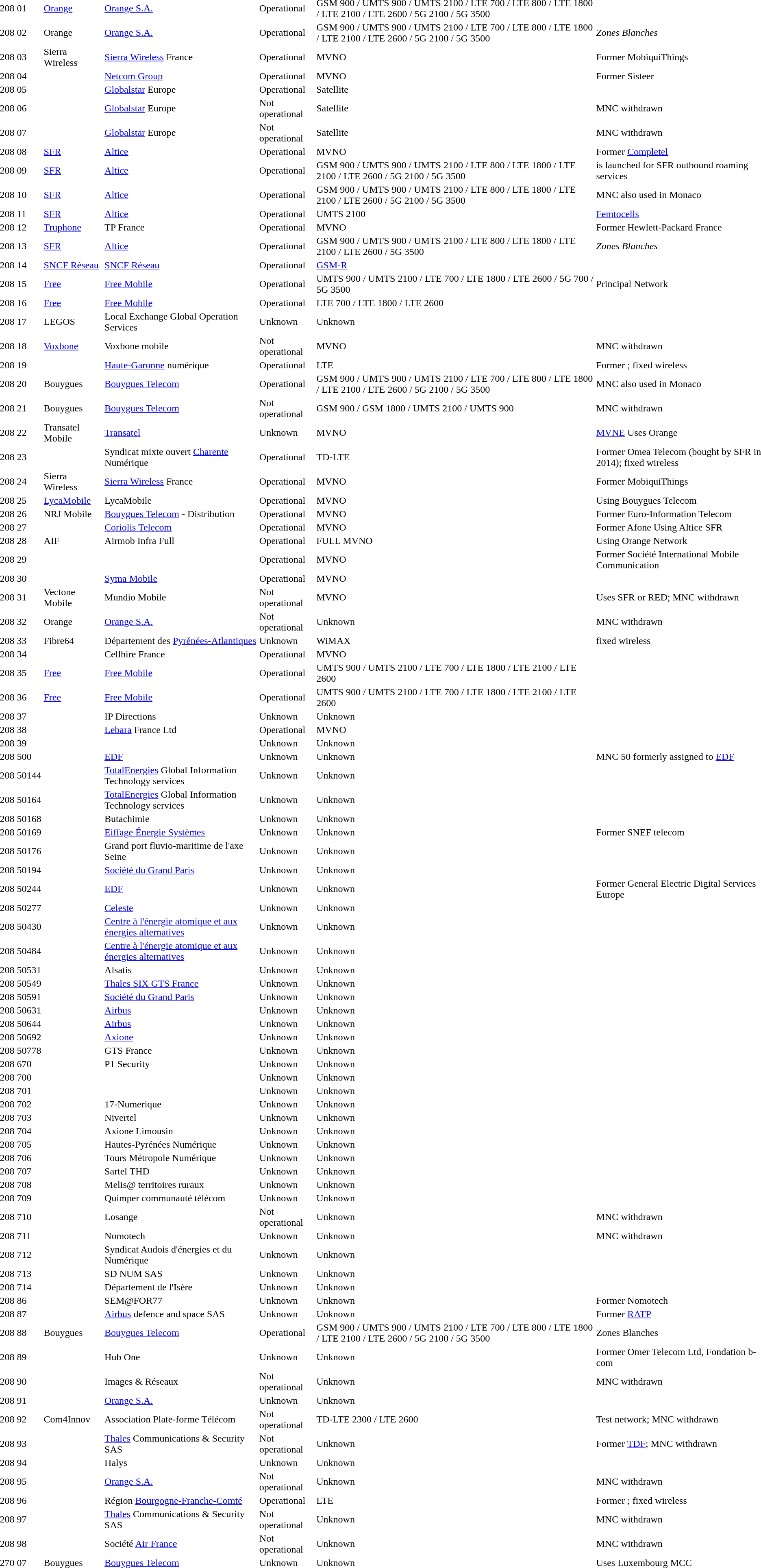<table>
<tr>
<td>208</td>
<td>01</td>
<td><a href='#'>Orange</a></td>
<td><a href='#'>Orange S.A.</a></td>
<td>Operational</td>
<td>GSM 900 / UMTS 900 / UMTS 2100 / LTE 700 / LTE 800 / LTE 1800 / LTE 2100 / LTE 2600 / 5G 2100 / 5G 3500</td>
<td></td>
</tr>
<tr>
<td>208</td>
<td>02</td>
<td>Orange</td>
<td><a href='#'>Orange S.A.</a></td>
<td>Operational</td>
<td>GSM 900 / UMTS 900 / UMTS 2100 / LTE 700 / LTE 800 / LTE 1800 / LTE 2100 / LTE 2600 / 5G 2100 / 5G 3500</td>
<td><em>Zones Blanches</em></td>
</tr>
<tr>
<td>208</td>
<td>03</td>
<td>Sierra Wireless</td>
<td><a href='#'>Sierra Wireless</a> France</td>
<td>Operational</td>
<td>MVNO</td>
<td>Former MobiquiThings</td>
</tr>
<tr>
<td>208</td>
<td>04</td>
<td></td>
<td><a href='#'>Netcom Group</a></td>
<td>Operational</td>
<td>MVNO</td>
<td>Former Sisteer</td>
</tr>
<tr>
<td>208</td>
<td>05</td>
<td></td>
<td><a href='#'>Globalstar</a> Europe</td>
<td>Operational</td>
<td>Satellite</td>
<td></td>
</tr>
<tr>
<td>208</td>
<td>06</td>
<td></td>
<td><a href='#'>Globalstar</a> Europe</td>
<td>Not operational</td>
<td>Satellite</td>
<td>MNC withdrawn</td>
</tr>
<tr>
<td>208</td>
<td>07</td>
<td></td>
<td><a href='#'>Globalstar</a> Europe</td>
<td>Not operational</td>
<td>Satellite</td>
<td>MNC withdrawn</td>
</tr>
<tr>
<td>208</td>
<td>08</td>
<td><a href='#'>SFR</a></td>
<td><a href='#'>Altice</a></td>
<td>Operational</td>
<td>MVNO</td>
<td>Former <a href='#'>Completel</a></td>
</tr>
<tr>
<td>208</td>
<td>09</td>
<td><a href='#'>SFR</a></td>
<td><a href='#'>Altice</a></td>
<td>Operational</td>
<td>GSM 900 / UMTS 900 / UMTS 2100 / LTE 800 / LTE 1800 / LTE 2100 / LTE 2600 / 5G 2100 / 5G 3500</td>
<td>is launched for SFR outbound roaming services</td>
</tr>
<tr>
<td>208</td>
<td>10</td>
<td><a href='#'>SFR</a></td>
<td><a href='#'>Altice</a></td>
<td>Operational</td>
<td>GSM 900 / UMTS 900 / UMTS 2100 / LTE 800 / LTE 1800 / LTE 2100 / LTE 2600 / 5G 2100 / 5G 3500</td>
<td>MNC also used in Monaco</td>
</tr>
<tr>
<td>208</td>
<td>11</td>
<td><a href='#'>SFR</a></td>
<td><a href='#'>Altice</a></td>
<td>Operational</td>
<td>UMTS 2100</td>
<td><a href='#'>Femtocells</a></td>
</tr>
<tr>
<td>208</td>
<td>12</td>
<td><a href='#'>Truphone</a></td>
<td>TP France</td>
<td>Operational</td>
<td>MVNO</td>
<td>Former Hewlett-Packard France</td>
</tr>
<tr>
<td>208</td>
<td>13</td>
<td><a href='#'>SFR</a></td>
<td><a href='#'>Altice</a></td>
<td>Operational</td>
<td>GSM 900 / UMTS 900 / UMTS 2100 / LTE 800 / LTE 1800 / LTE 2100 / LTE 2600 / 5G 3500</td>
<td><em>Zones Blanches</em> </td>
</tr>
<tr>
<td>208</td>
<td>14</td>
<td><a href='#'>SNCF Réseau</a></td>
<td><a href='#'>SNCF Réseau</a></td>
<td>Operational</td>
<td><a href='#'>GSM-R</a></td>
<td></td>
</tr>
<tr>
<td>208</td>
<td>15</td>
<td><a href='#'>Free</a></td>
<td><a href='#'>Free Mobile</a></td>
<td>Operational</td>
<td>UMTS 900 / UMTS 2100 / LTE 700 / LTE 1800 / LTE 2600 / 5G 700 / 5G 3500</td>
<td>Principal Network</td>
</tr>
<tr>
<td>208</td>
<td>16</td>
<td><a href='#'>Free</a></td>
<td><a href='#'>Free Mobile</a></td>
<td>Operational</td>
<td>LTE 700 / LTE 1800 / LTE 2600</td>
<td></td>
</tr>
<tr>
<td>208</td>
<td>17</td>
<td>LEGOS</td>
<td>Local Exchange Global Operation Services</td>
<td>Unknown</td>
<td>Unknown</td>
<td></td>
</tr>
<tr>
<td>208</td>
<td>18</td>
<td><a href='#'>Voxbone</a></td>
<td>Voxbone mobile</td>
<td>Not operational</td>
<td>MVNO</td>
<td> MNC withdrawn</td>
</tr>
<tr>
<td>208</td>
<td>19</td>
<td></td>
<td><a href='#'>Haute-Garonne</a> numérique</td>
<td>Operational</td>
<td>LTE</td>
<td>Former ; fixed wireless</td>
</tr>
<tr>
<td>208</td>
<td>20</td>
<td>Bouygues</td>
<td><a href='#'>Bouygues Telecom</a></td>
<td>Operational</td>
<td>GSM 900 / UMTS 900 / UMTS 2100 / LTE 700 / LTE 800 / LTE 1800 / LTE 2100 / LTE 2600 / 5G 2100 / 5G 3500</td>
<td>MNC also used in Monaco</td>
</tr>
<tr>
<td>208</td>
<td>21</td>
<td>Bouygues</td>
<td><a href='#'>Bouygues Telecom</a></td>
<td>Not operational</td>
<td>GSM 900 / GSM 1800 / UMTS 2100 / UMTS 900</td>
<td>MNC withdrawn</td>
</tr>
<tr>
<td>208</td>
<td>22</td>
<td>Transatel Mobile</td>
<td><a href='#'>Transatel</a></td>
<td>Unknown</td>
<td>MVNO</td>
<td><a href='#'>MVNE</a> Uses Orange</td>
</tr>
<tr>
<td>208</td>
<td>23</td>
<td></td>
<td>Syndicat mixte ouvert <a href='#'>Charente</a> Numérique</td>
<td>Operational</td>
<td>TD-LTE</td>
<td>Former Omea Telecom (bought by SFR in 2014); fixed wireless</td>
</tr>
<tr>
<td>208</td>
<td>24</td>
<td>Sierra Wireless</td>
<td><a href='#'>Sierra Wireless</a> France</td>
<td>Operational</td>
<td>MVNO</td>
<td>Former MobiquiThings</td>
</tr>
<tr>
<td>208</td>
<td>25</td>
<td><a href='#'>LycaMobile</a></td>
<td>LycaMobile</td>
<td>Operational</td>
<td>MVNO</td>
<td>Using Bouygues Telecom</td>
</tr>
<tr>
<td>208</td>
<td>26</td>
<td>NRJ Mobile</td>
<td><a href='#'>Bouygues Telecom</a> - Distribution</td>
<td>Operational</td>
<td>MVNO</td>
<td>Former Euro-Information Telecom</td>
</tr>
<tr>
<td>208</td>
<td>27</td>
<td></td>
<td><a href='#'>Coriolis Telecom</a></td>
<td>Operational</td>
<td>MVNO</td>
<td>Former Afone Using Altice SFR</td>
</tr>
<tr>
<td>208</td>
<td>28</td>
<td>AIF</td>
<td>Airmob Infra Full</td>
<td>Operational</td>
<td>FULL MVNO</td>
<td>Using Orange Network</td>
</tr>
<tr>
<td>208</td>
<td>29</td>
<td></td>
<td></td>
<td>Operational</td>
<td>MVNO</td>
<td>Former Société International Mobile Communication</td>
</tr>
<tr>
<td>208</td>
<td>30</td>
<td></td>
<td><a href='#'>Syma Mobile</a></td>
<td>Operational</td>
<td>MVNO</td>
<td></td>
</tr>
<tr>
<td>208</td>
<td>31</td>
<td>Vectone Mobile</td>
<td>Mundio Mobile</td>
<td>Not operational</td>
<td>MVNO</td>
<td> Uses SFR or RED; MNC withdrawn</td>
</tr>
<tr>
<td>208</td>
<td>32</td>
<td>Orange</td>
<td><a href='#'>Orange S.A.</a></td>
<td>Not operational</td>
<td>Unknown</td>
<td> MNC withdrawn</td>
</tr>
<tr>
<td>208</td>
<td>33</td>
<td>Fibre64</td>
<td>Département des <a href='#'>Pyrénées-Atlantiques</a></td>
<td>Unknown</td>
<td>WiMAX</td>
<td> fixed wireless</td>
</tr>
<tr>
<td>208</td>
<td>34</td>
<td></td>
<td>Cellhire France</td>
<td>Operational</td>
<td>MVNO</td>
<td></td>
</tr>
<tr>
<td>208</td>
<td>35</td>
<td><a href='#'>Free</a></td>
<td><a href='#'>Free Mobile</a></td>
<td>Operational</td>
<td>UMTS 900 / UMTS 2100 / LTE 700 / LTE 1800 / LTE 2100 / LTE 2600</td>
<td></td>
</tr>
<tr>
<td>208</td>
<td>36</td>
<td><a href='#'>Free</a></td>
<td><a href='#'>Free Mobile</a></td>
<td>Operational</td>
<td>UMTS 900 / UMTS 2100 / LTE 700 / LTE 1800 / LTE 2100 / LTE 2600</td>
<td></td>
</tr>
<tr>
<td>208</td>
<td>37</td>
<td></td>
<td>IP Directions</td>
<td>Unknown</td>
<td>Unknown</td>
<td></td>
</tr>
<tr>
<td>208</td>
<td>38</td>
<td></td>
<td><a href='#'>Lebara</a> France Ltd</td>
<td>Operational</td>
<td>MVNO</td>
<td></td>
</tr>
<tr>
<td>208</td>
<td>39</td>
<td></td>
<td></td>
<td>Unknown</td>
<td>Unknown</td>
<td></td>
</tr>
<tr>
<td>208</td>
<td>500</td>
<td></td>
<td><a href='#'>EDF</a></td>
<td>Unknown</td>
<td>Unknown</td>
<td> MNC 50 formerly assigned to <a href='#'>EDF</a></td>
</tr>
<tr>
<td>208</td>
<td>50144</td>
<td></td>
<td><a href='#'>TotalEnergies</a> Global Information Technology services</td>
<td>Unknown</td>
<td>Unknown</td>
<td></td>
</tr>
<tr>
<td>208</td>
<td>50164</td>
<td></td>
<td><a href='#'>TotalEnergies</a> Global Information Technology services</td>
<td>Unknown</td>
<td>Unknown</td>
<td></td>
</tr>
<tr>
<td>208</td>
<td>50168</td>
<td></td>
<td>Butachimie</td>
<td>Unknown</td>
<td>Unknown</td>
<td></td>
</tr>
<tr>
<td>208</td>
<td>50169</td>
<td></td>
<td><a href='#'>Eiffage Énergie Systèmes</a></td>
<td>Unknown</td>
<td>Unknown</td>
<td>Former SNEF telecom</td>
</tr>
<tr>
<td>208</td>
<td>50176</td>
<td></td>
<td>Grand port fluvio-maritime de l'axe Seine</td>
<td>Unknown</td>
<td>Unknown</td>
<td></td>
</tr>
<tr>
<td>208</td>
<td>50194</td>
<td></td>
<td><a href='#'>Société du Grand Paris</a></td>
<td>Unknown</td>
<td>Unknown</td>
<td></td>
</tr>
<tr>
<td>208</td>
<td>50244</td>
<td></td>
<td><a href='#'>EDF</a></td>
<td>Unknown</td>
<td>Unknown</td>
<td>Former General Electric Digital Services Europe</td>
</tr>
<tr>
<td>208</td>
<td>50277</td>
<td></td>
<td><a href='#'>Celeste</a></td>
<td>Unknown</td>
<td>Unknown</td>
<td></td>
</tr>
<tr>
<td>208</td>
<td>50430</td>
<td></td>
<td><a href='#'>Centre à l'énergie atomique et aux énergies alternatives</a></td>
<td>Unknown</td>
<td>Unknown</td>
<td></td>
</tr>
<tr>
<td>208</td>
<td>50484</td>
<td></td>
<td><a href='#'>Centre à l'énergie atomique et aux énergies alternatives</a></td>
<td>Unknown</td>
<td>Unknown</td>
<td></td>
</tr>
<tr>
<td>208</td>
<td>50531</td>
<td></td>
<td>Alsatis</td>
<td>Unknown</td>
<td>Unknown</td>
<td></td>
</tr>
<tr>
<td>208</td>
<td>50549</td>
<td></td>
<td><a href='#'>Thales SIX GTS France</a></td>
<td>Unknown</td>
<td>Unknown</td>
<td></td>
</tr>
<tr>
<td>208</td>
<td>50591</td>
<td></td>
<td><a href='#'>Société du Grand Paris</a></td>
<td>Unknown</td>
<td>Unknown</td>
<td></td>
</tr>
<tr>
<td>208</td>
<td>50631</td>
<td></td>
<td><a href='#'>Airbus</a></td>
<td>Unknown</td>
<td>Unknown</td>
<td></td>
</tr>
<tr>
<td>208</td>
<td>50644</td>
<td></td>
<td><a href='#'>Airbus</a></td>
<td>Unknown</td>
<td>Unknown</td>
<td></td>
</tr>
<tr>
<td>208</td>
<td>50692</td>
<td></td>
<td><a href='#'>Axione</a></td>
<td>Unknown</td>
<td>Unknown</td>
<td></td>
</tr>
<tr>
<td>208</td>
<td>50778</td>
<td></td>
<td>GTS France</td>
<td>Unknown</td>
<td>Unknown</td>
<td></td>
</tr>
<tr>
<td>208</td>
<td>670</td>
<td></td>
<td>P1 Security</td>
<td>Unknown</td>
<td>Unknown</td>
<td></td>
</tr>
<tr>
<td>208</td>
<td>700</td>
<td></td>
<td></td>
<td>Unknown</td>
<td>Unknown</td>
<td></td>
</tr>
<tr>
<td>208</td>
<td>701</td>
<td></td>
<td></td>
<td>Unknown</td>
<td>Unknown</td>
<td></td>
</tr>
<tr>
<td>208</td>
<td>702</td>
<td></td>
<td>17-Numerique</td>
<td>Unknown</td>
<td>Unknown</td>
<td></td>
</tr>
<tr>
<td>208</td>
<td>703</td>
<td></td>
<td>Nivertel</td>
<td>Unknown</td>
<td>Unknown</td>
<td></td>
</tr>
<tr>
<td>208</td>
<td>704</td>
<td></td>
<td>Axione Limousin</td>
<td>Unknown</td>
<td>Unknown</td>
<td></td>
</tr>
<tr>
<td>208</td>
<td>705</td>
<td></td>
<td>Hautes-Pyrénées Numérique</td>
<td>Unknown</td>
<td>Unknown</td>
<td></td>
</tr>
<tr>
<td>208</td>
<td>706</td>
<td></td>
<td>Tours Métropole Numérique</td>
<td>Unknown</td>
<td>Unknown</td>
<td></td>
</tr>
<tr>
<td>208</td>
<td>707</td>
<td></td>
<td>Sartel THD</td>
<td>Unknown</td>
<td>Unknown</td>
<td></td>
</tr>
<tr>
<td>208</td>
<td>708</td>
<td></td>
<td>Melis@ territoires ruraux</td>
<td>Unknown</td>
<td>Unknown</td>
<td></td>
</tr>
<tr>
<td>208</td>
<td>709</td>
<td></td>
<td>Quimper communauté télécom</td>
<td>Unknown</td>
<td>Unknown</td>
<td></td>
</tr>
<tr>
<td>208</td>
<td>710</td>
<td></td>
<td>Losange</td>
<td>Not operational</td>
<td>Unknown</td>
<td> MNC withdrawn</td>
</tr>
<tr>
<td>208</td>
<td>711</td>
<td></td>
<td>Nomotech</td>
<td>Unknown</td>
<td>Unknown</td>
<td> MNC withdrawn</td>
</tr>
<tr>
<td>208</td>
<td>712</td>
<td></td>
<td>Syndicat Audois d'énergies et du Numérique</td>
<td>Unknown</td>
<td>Unknown</td>
<td></td>
</tr>
<tr>
<td>208</td>
<td>713</td>
<td></td>
<td>SD NUM SAS</td>
<td>Unknown</td>
<td>Unknown</td>
<td></td>
</tr>
<tr>
<td>208</td>
<td>714</td>
<td></td>
<td>Département de l'Isère</td>
<td>Unknown</td>
<td>Unknown</td>
<td></td>
</tr>
<tr>
<td>208</td>
<td>86</td>
<td></td>
<td>SEM@FOR77</td>
<td>Unknown</td>
<td>Unknown</td>
<td>Former Nomotech</td>
</tr>
<tr>
<td>208</td>
<td>87</td>
<td></td>
<td><a href='#'>Airbus</a> defence and space SAS</td>
<td>Unknown</td>
<td>Unknown</td>
<td>Former <a href='#'>RATP</a></td>
</tr>
<tr>
<td>208</td>
<td>88</td>
<td>Bouygues</td>
<td><a href='#'>Bouygues Telecom</a></td>
<td>Operational</td>
<td>GSM 900 / UMTS 900 / UMTS 2100 / LTE 700 / LTE 800 / LTE 1800 / LTE 2100 / LTE 2600 / 5G 2100 / 5G 3500</td>
<td>Zones Blanches</td>
</tr>
<tr>
<td>208</td>
<td>89</td>
<td></td>
<td>Hub One</td>
<td>Unknown</td>
<td>Unknown</td>
<td>Former Omer Telecom Ltd, Fondation b-com</td>
</tr>
<tr>
<td>208</td>
<td>90</td>
<td></td>
<td>Images & Réseaux</td>
<td>Not operational</td>
<td>Unknown</td>
<td>MNC withdrawn</td>
</tr>
<tr>
<td>208</td>
<td>91</td>
<td></td>
<td><a href='#'>Orange S.A.</a></td>
<td>Unknown</td>
<td>Unknown</td>
<td></td>
</tr>
<tr>
<td>208</td>
<td>92</td>
<td>Com4Innov</td>
<td>Association Plate-forme Télécom</td>
<td>Not operational</td>
<td>TD-LTE 2300 / LTE 2600</td>
<td>Test network; MNC withdrawn</td>
</tr>
<tr>
<td>208</td>
<td>93</td>
<td></td>
<td><a href='#'>Thales</a> Communications & Security SAS</td>
<td>Not operational</td>
<td>Unknown</td>
<td>Former <a href='#'>TDF</a>; MNC withdrawn</td>
</tr>
<tr>
<td>208</td>
<td>94</td>
<td></td>
<td>Halys</td>
<td>Unknown</td>
<td>Unknown</td>
<td></td>
</tr>
<tr>
<td>208</td>
<td>95</td>
<td></td>
<td><a href='#'>Orange S.A.</a></td>
<td>Not operational</td>
<td>Unknown</td>
<td> MNC withdrawn</td>
</tr>
<tr>
<td>208</td>
<td>96</td>
<td></td>
<td>Région <a href='#'>Bourgogne-Franche-Comté</a></td>
<td>Operational</td>
<td>LTE</td>
<td>Former ; fixed wireless</td>
</tr>
<tr>
<td>208</td>
<td>97</td>
<td></td>
<td><a href='#'>Thales</a> Communications & Security SAS</td>
<td>Not operational</td>
<td>Unknown</td>
<td> MNC withdrawn</td>
</tr>
<tr>
<td>208</td>
<td>98</td>
<td></td>
<td>Société <a href='#'>Air France</a></td>
<td>Not operational</td>
<td>Unknown</td>
<td> MNC withdrawn</td>
</tr>
<tr>
<td>270</td>
<td>07</td>
<td>Bouygues</td>
<td><a href='#'>Bouygues Telecom</a></td>
<td>Unknown</td>
<td>Unknown</td>
<td>Uses Luxembourg MCC</td>
</tr>
</table>
